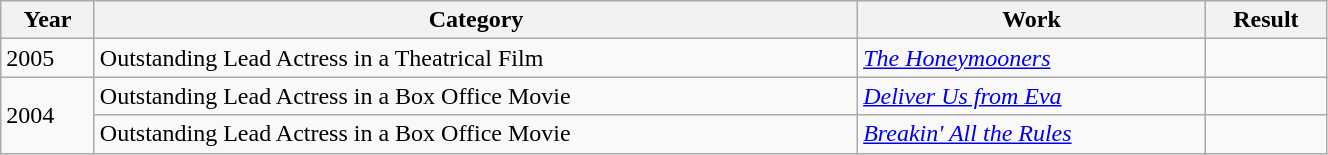<table class="wikitable" width=70%>
<tr>
<th scope="col">Year</th>
<th scope="col">Category</th>
<th scope="col">Work</th>
<th scope="col">Result</th>
</tr>
<tr>
<td>2005</td>
<td>Outstanding Lead Actress in a Theatrical Film</td>
<td><em><a href='#'>The Honeymooners</a></em></td>
<td></td>
</tr>
<tr>
<td rowspan=2>2004</td>
<td>Outstanding Lead Actress in a Box Office Movie</td>
<td><em><a href='#'>Deliver Us from Eva</a></em></td>
<td></td>
</tr>
<tr>
<td>Outstanding Lead Actress in a Box Office Movie</td>
<td><em><a href='#'>Breakin' All the Rules</a></em></td>
<td></td>
</tr>
</table>
